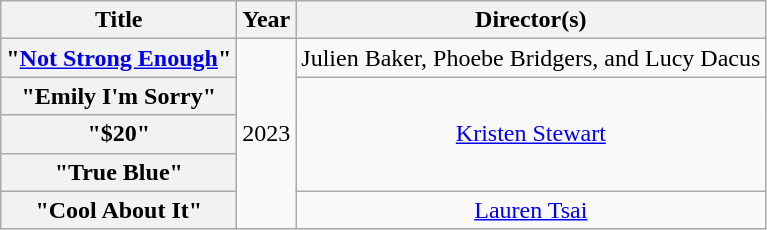<table class="wikitable plainrowheaders" style="text-align:center;">
<tr>
<th scope="col">Title</th>
<th scope="col">Year</th>
<th scope="col">Director(s)</th>
</tr>
<tr>
<th scope="row">"<a href='#'>Not Strong Enough</a>"</th>
<td rowspan="5">2023</td>
<td>Julien Baker, Phoebe Bridgers, and Lucy Dacus</td>
</tr>
<tr>
<th scope="row">"Emily I'm Sorry" </th>
<td rowspan="3"><a href='#'>Kristen Stewart</a></td>
</tr>
<tr>
<th scope="row">"$20" </th>
</tr>
<tr>
<th scope="row">"True Blue" </th>
</tr>
<tr>
<th scope="row">"Cool About It"</th>
<td><a href='#'>Lauren Tsai</a></td>
</tr>
</table>
